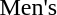<table>
<tr style="vertical-align:top">
<td>Men's</td>
<td> </td>
<td> </td>
<td> </td>
</tr>
</table>
